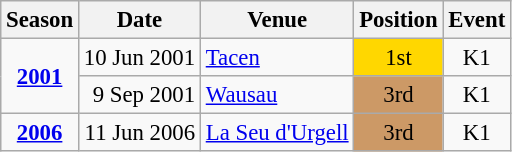<table class="wikitable" style="text-align:center; font-size:95%;">
<tr>
<th>Season</th>
<th>Date</th>
<th>Venue</th>
<th>Position</th>
<th>Event</th>
</tr>
<tr>
<td rowspan=2><strong><a href='#'>2001</a></strong></td>
<td align=right>10 Jun 2001</td>
<td align=left><a href='#'>Tacen</a></td>
<td bgcolor=gold>1st</td>
<td>K1</td>
</tr>
<tr>
<td align=right>9 Sep 2001</td>
<td align=left><a href='#'>Wausau</a></td>
<td bgcolor=cc9966>3rd</td>
<td>K1</td>
</tr>
<tr>
<td><strong><a href='#'>2006</a></strong></td>
<td align=right>11 Jun 2006</td>
<td align=left><a href='#'>La Seu d'Urgell</a></td>
<td bgcolor=cc9966>3rd</td>
<td>K1</td>
</tr>
</table>
